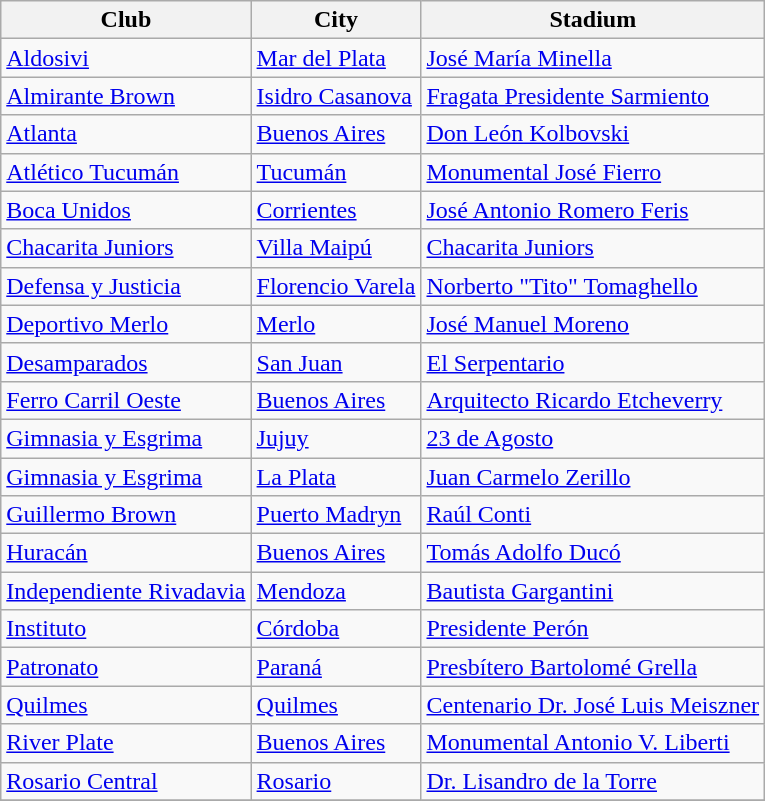<table class="wikitable sortable">
<tr>
<th>Club</th>
<th>City</th>
<th>Stadium</th>
</tr>
<tr>
<td><a href='#'>Aldosivi</a></td>
<td><a href='#'>Mar del Plata</a></td>
<td><a href='#'>José María Minella</a></td>
</tr>
<tr>
<td><a href='#'>Almirante Brown</a></td>
<td><a href='#'>Isidro Casanova</a></td>
<td><a href='#'>Fragata Presidente Sarmiento</a></td>
</tr>
<tr>
<td><a href='#'>Atlanta</a></td>
<td><a href='#'>Buenos Aires</a></td>
<td><a href='#'>Don León Kolbovski</a></td>
</tr>
<tr>
<td><a href='#'>Atlético Tucumán</a></td>
<td><a href='#'>Tucumán</a></td>
<td><a href='#'>Monumental José Fierro</a></td>
</tr>
<tr>
<td><a href='#'>Boca Unidos</a></td>
<td><a href='#'>Corrientes</a></td>
<td><a href='#'>José Antonio Romero Feris</a></td>
</tr>
<tr>
<td><a href='#'>Chacarita Juniors</a></td>
<td><a href='#'>Villa Maipú</a></td>
<td><a href='#'>Chacarita Juniors</a></td>
</tr>
<tr>
<td><a href='#'>Defensa y Justicia</a></td>
<td><a href='#'>Florencio Varela</a></td>
<td><a href='#'>Norberto "Tito" Tomaghello</a></td>
</tr>
<tr>
<td><a href='#'>Deportivo Merlo</a></td>
<td><a href='#'>Merlo</a></td>
<td><a href='#'>José Manuel Moreno</a></td>
</tr>
<tr>
<td><a href='#'>Desamparados</a></td>
<td><a href='#'>San Juan</a></td>
<td><a href='#'>El Serpentario</a></td>
</tr>
<tr>
<td><a href='#'>Ferro Carril Oeste</a></td>
<td><a href='#'>Buenos Aires</a></td>
<td><a href='#'>Arquitecto Ricardo Etcheverry</a></td>
</tr>
<tr>
<td><a href='#'>Gimnasia y Esgrima</a></td>
<td><a href='#'>Jujuy</a></td>
<td><a href='#'>23 de Agosto</a></td>
</tr>
<tr>
<td><a href='#'>Gimnasia y Esgrima</a></td>
<td><a href='#'>La Plata</a></td>
<td><a href='#'>Juan Carmelo Zerillo</a></td>
</tr>
<tr>
<td><a href='#'>Guillermo Brown</a></td>
<td><a href='#'>Puerto Madryn</a></td>
<td><a href='#'>Raúl Conti</a></td>
</tr>
<tr>
<td><a href='#'>Huracán</a></td>
<td><a href='#'>Buenos Aires</a></td>
<td><a href='#'>Tomás Adolfo Ducó</a></td>
</tr>
<tr>
<td><a href='#'>Independiente Rivadavia</a></td>
<td><a href='#'>Mendoza</a></td>
<td><a href='#'>Bautista Gargantini</a></td>
</tr>
<tr>
<td><a href='#'>Instituto</a></td>
<td><a href='#'>Córdoba</a></td>
<td><a href='#'>Presidente Perón</a></td>
</tr>
<tr>
<td><a href='#'>Patronato</a></td>
<td><a href='#'>Paraná</a></td>
<td><a href='#'>Presbítero Bartolomé Grella</a></td>
</tr>
<tr>
<td><a href='#'>Quilmes</a></td>
<td><a href='#'>Quilmes</a></td>
<td><a href='#'>Centenario Dr. José Luis Meiszner</a></td>
</tr>
<tr>
<td><a href='#'>River Plate</a></td>
<td><a href='#'>Buenos Aires</a></td>
<td><a href='#'>Monumental Antonio V. Liberti</a></td>
</tr>
<tr>
<td><a href='#'>Rosario Central</a></td>
<td><a href='#'>Rosario</a></td>
<td><a href='#'>Dr. Lisandro de la Torre</a></td>
</tr>
<tr>
</tr>
</table>
